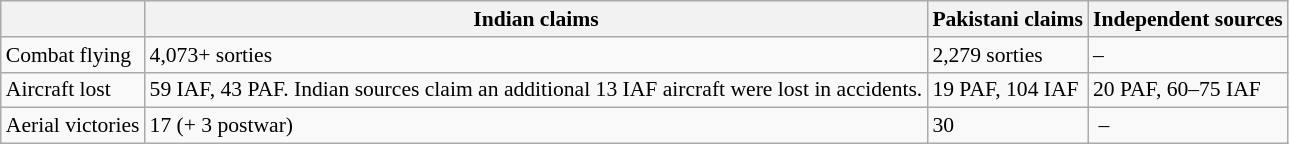<table class="wikitable" style="font-size: 0.90em; margin-right: 0;">
<tr>
<th></th>
<th>Indian claims</th>
<th>Pakistani claims</th>
<th>Independent sources</th>
</tr>
<tr>
<td>Combat flying</td>
<td>4,073+ sorties</td>
<td>2,279 sorties</td>
<td>–</td>
</tr>
<tr>
<td>Aircraft lost</td>
<td>59 IAF, 43 PAF. Indian sources claim an additional 13 IAF aircraft were lost in accidents.</td>
<td>19 PAF, 104 IAF</td>
<td>20 PAF, 60–75 IAF</td>
</tr>
<tr>
<td>Aerial victories</td>
<td>17 (+ 3 postwar)</td>
<td>30</td>
<td> –</td>
</tr>
</table>
